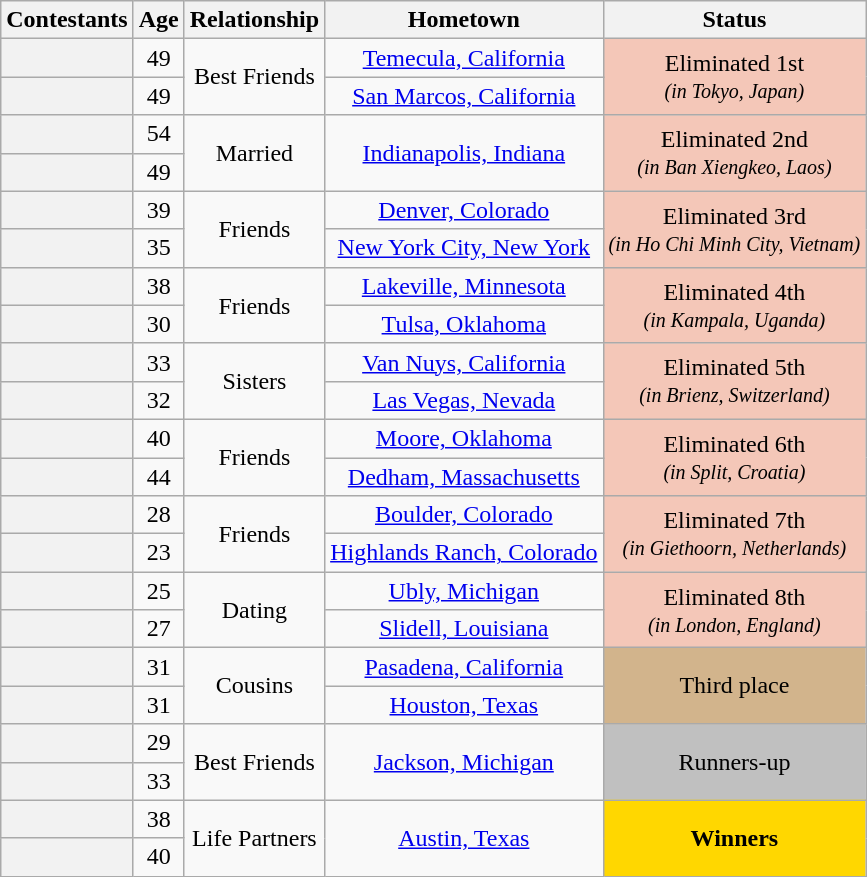<table class="wikitable sortable" style="text-align:center;">
<tr>
<th scope="col">Contestants</th>
<th scope="col">Age</th>
<th class="unsortable" scope="col">Relationship</th>
<th scope="col" class="unsortable">Hometown</th>
<th scope="col">Status</th>
</tr>
<tr>
<th scope="row"></th>
<td>49</td>
<td rowspan="2">Best Friends<br><em></em></td>
<td><a href='#'>Temecula, California</a></td>
<td rowspan="2" bgcolor="f4c7b8">Eliminated 1st<br><small><em>(in Tokyo, Japan)</em></small></td>
</tr>
<tr>
<th scope="row"></th>
<td>49</td>
<td><a href='#'>San Marcos, California</a></td>
</tr>
<tr>
<th scope="row"></th>
<td>54</td>
<td rowspan="2">Married<br><em></em></td>
<td rowspan="2"><a href='#'>Indianapolis, Indiana</a></td>
<td rowspan="2" bgcolor="f4c7b8">Eliminated 2nd<br><small><em>(in Ban Xiengkeo, Laos)</em></small></td>
</tr>
<tr>
<th scope="row"></th>
<td>49</td>
</tr>
<tr>
<th scope="row"></th>
<td>39</td>
<td rowspan="2">Friends<br><em></em></td>
<td><a href='#'>Denver, Colorado</a></td>
<td rowspan="2" bgcolor="f4c7b8">Eliminated 3rd<br><small><em>(in Ho Chi Minh City, Vietnam)</em></small></td>
</tr>
<tr>
<th scope="row"></th>
<td>35</td>
<td><a href='#'>New York City, New York</a></td>
</tr>
<tr>
<th scope="row"></th>
<td>38</td>
<td rowspan="2">Friends<br><em></em></td>
<td><a href='#'>Lakeville, Minnesota</a></td>
<td rowspan="2" bgcolor="f4c7b8">Eliminated 4th<br><small><em>(in Kampala, Uganda)</em></small></td>
</tr>
<tr>
<th scope="row"></th>
<td>30</td>
<td><a href='#'>Tulsa, Oklahoma</a></td>
</tr>
<tr>
<th scope="row"></th>
<td>33</td>
<td rowspan="2">Sisters<br><em></em></td>
<td><a href='#'>Van Nuys, California</a></td>
<td rowspan="2" bgcolor="f4c7b8">Eliminated 5th<br><small><em>(in Brienz, Switzerland)</em></small></td>
</tr>
<tr>
<th scope="row"></th>
<td>32</td>
<td><a href='#'>Las Vegas, Nevada</a></td>
</tr>
<tr>
<th scope="row"></th>
<td>40</td>
<td rowspan="2">Friends<br><em></em></td>
<td><a href='#'>Moore, Oklahoma</a></td>
<td rowspan="2" bgcolor="f4c7b8">Eliminated 6th<br><small><em>(in Split, Croatia)</em></small></td>
</tr>
<tr>
<th scope="row"></th>
<td>44</td>
<td><a href='#'>Dedham, Massachusetts</a></td>
</tr>
<tr>
<th scope="row"></th>
<td>28</td>
<td rowspan="2">Friends<br><em></em></td>
<td><a href='#'>Boulder, Colorado</a></td>
<td rowspan="2" bgcolor="f4c7b8">Eliminated 7th<br><small><em>(in Giethoorn, Netherlands)</em></small></td>
</tr>
<tr>
<th scope="row"></th>
<td>23</td>
<td><a href='#'>Highlands Ranch, Colorado</a></td>
</tr>
<tr>
<th scope="row"></th>
<td>25</td>
<td rowspan="2">Dating<br><em></em></td>
<td><a href='#'>Ubly, Michigan</a></td>
<td rowspan="2" bgcolor="f4c7b8">Eliminated 8th<br><small><em>(in London, England)</em></small></td>
</tr>
<tr>
<th scope="row"></th>
<td>27</td>
<td><a href='#'>Slidell, Louisiana</a></td>
</tr>
<tr>
<th scope="row"></th>
<td>31</td>
<td rowspan="2">Cousins<br><em></em></td>
<td><a href='#'>Pasadena, California</a></td>
<td rowspan="2" bgcolor="tan">Third place</td>
</tr>
<tr>
<th scope="row"></th>
<td>31</td>
<td><a href='#'>Houston, Texas</a></td>
</tr>
<tr>
<th scope="row"></th>
<td>29</td>
<td rowspan="2">Best Friends<br><em></em></td>
<td rowspan="2"><a href='#'>Jackson, Michigan</a></td>
<td rowspan="2" bgcolor="silver">Runners-up</td>
</tr>
<tr>
<th scope="row"></th>
<td>33</td>
</tr>
<tr>
<th scope="row"></th>
<td>38</td>
<td rowspan="2">Life Partners<br><em></em></td>
<td rowspan="2"><a href='#'>Austin, Texas</a></td>
<td rowspan="2" bgcolor="gold"><strong>Winners</strong></td>
</tr>
<tr>
<th scope="row"></th>
<td>40</td>
</tr>
</table>
